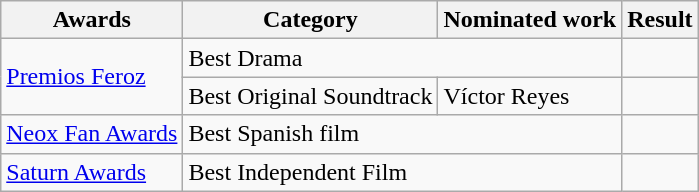<table class="wikitable">
<tr>
<th>Awards</th>
<th>Category</th>
<th>Nominated work</th>
<th>Result</th>
</tr>
<tr>
<td rowspan=2><a href='#'>Premios Feroz</a></td>
<td colspan=2>Best Drama</td>
<td></td>
</tr>
<tr>
<td>Best Original Soundtrack</td>
<td>Víctor Reyes</td>
<td></td>
</tr>
<tr>
<td><a href='#'>Neox Fan Awards</a></td>
<td colspan=2>Best Spanish film</td>
<td></td>
</tr>
<tr>
<td><a href='#'>Saturn Awards</a></td>
<td colspan=2>Best Independent Film</td>
<td></td>
</tr>
</table>
